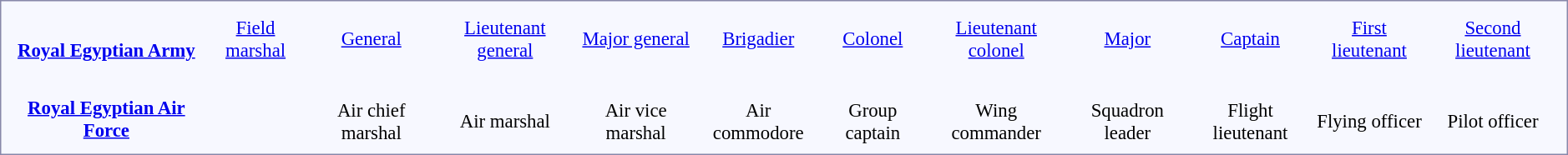<table style="border:1px solid #8888aa; background-color:#f7f8ff; padding:5px; font-size:95%; margin: 0px 12px 12px 0px;">
<tr style="text-align:center;">
<td rowspan=3><strong> <a href='#'>Royal Egyptian Army</a></strong></td>
<td colspan=2></td>
<td colspan=2></td>
<td colspan=2></td>
<td colspan=2></td>
<td colspan=2></td>
<td colspan=2></td>
<td colspan=2></td>
<td colspan=2></td>
<td colspan=2></td>
<td colspan=3></td>
<td colspan=3></td>
</tr>
<tr style="text-align:center;">
<td colspan=2><a href='#'>Field marshal</a></td>
<td colspan=2><a href='#'>General</a></td>
<td colspan=2><a href='#'>Lieutenant general</a></td>
<td colspan=2><a href='#'>Major general</a></td>
<td colspan=2><a href='#'>Brigadier</a></td>
<td colspan=2><a href='#'>Colonel</a></td>
<td colspan=2><a href='#'>Lieutenant colonel</a></td>
<td colspan=2><a href='#'>Major</a></td>
<td colspan=2><a href='#'>Captain</a></td>
<td colspan=3><a href='#'>First lieutenant</a></td>
<td colspan=3><a href='#'>Second lieutenant</a></td>
</tr>
<tr style="text-align:center;">
<td colspan=2><br></td>
<td colspan=2><br></td>
<td colspan=2><br></td>
<td colspan=2><br></td>
<td colspan=2><br></td>
<td colspan=2><br></td>
<td colspan=2><br></td>
<td colspan=2><br></td>
<td colspan=2><br></td>
<td colspan=3><br></td>
<td colspan=3><br></td>
</tr>
<tr style="text-align:center;">
<td rowspan=2><strong> <a href='#'>Royal Egyptian Air Force</a></strong></td>
<td colspan=2 rowspan=2></td>
<td colspan=2></td>
<td colspan=2></td>
<td colspan=2></td>
<td colspan=2></td>
<td colspan=2></td>
<td colspan=2></td>
<td colspan=2></td>
<td colspan=2></td>
<td colspan=3></td>
<td colspan=3></td>
</tr>
<tr style="text-align:center;">
<td colspan=2>Air chief marshal</td>
<td colspan=2>Air marshal</td>
<td colspan=2>Air vice marshal</td>
<td colspan=2>Air commodore</td>
<td colspan=2>Group captain</td>
<td colspan=2>Wing commander</td>
<td colspan=2>Squadron leader</td>
<td colspan=2>Flight lieutenant</td>
<td colspan=3>Flying officer</td>
<td colspan=3>Pilot officer<br></td>
</tr>
</table>
